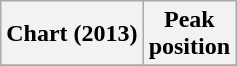<table class="wikitable plainrowheaders">
<tr>
<th>Chart (2013)</th>
<th>Peak<br>position</th>
</tr>
<tr>
</tr>
</table>
